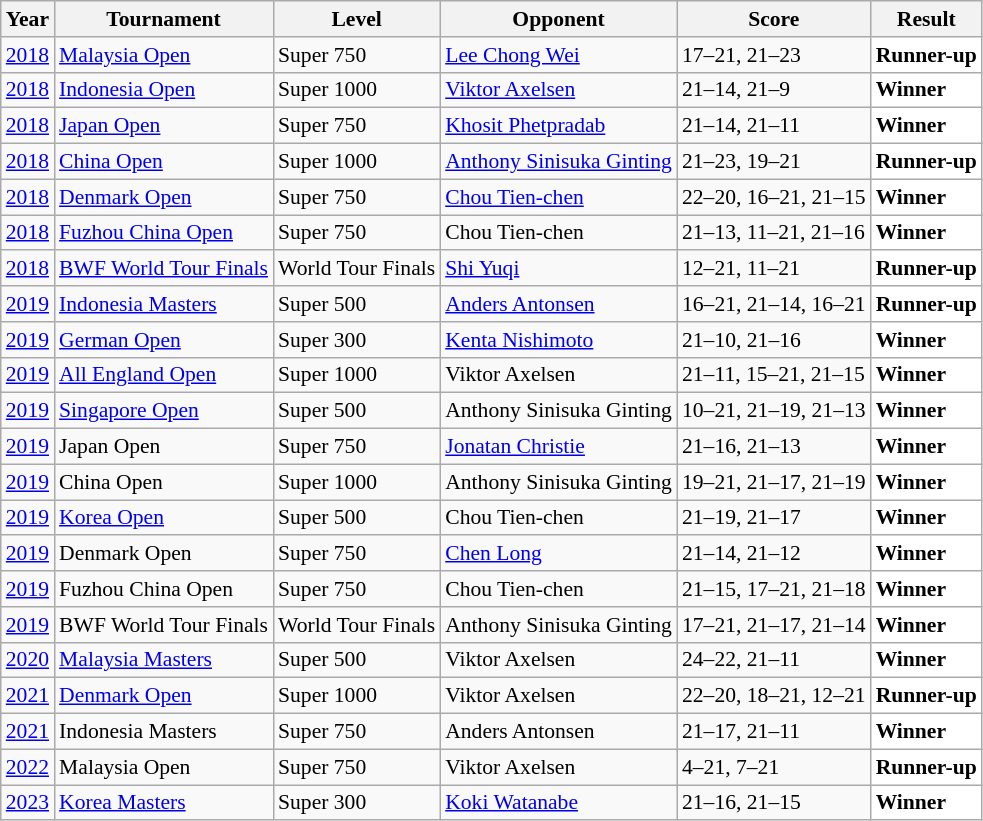<table class="sortable wikitable" style="font-size: 90%">
<tr>
<th>Year</th>
<th>Tournament</th>
<th>Level</th>
<th>Opponent</th>
<th>Score</th>
<th>Result</th>
</tr>
<tr>
<td align="center"><a href='#'>2018</a></td>
<td align="left"><a href='#'>Malaysia Open</a></td>
<td align="left">Super 750</td>
<td align="left"> <a href='#'>Lee Chong Wei</a></td>
<td align="left">17–21, 21–23</td>
<td style="text-align:left; background:white"> <strong>Runner-up</strong></td>
</tr>
<tr>
<td align="center"><a href='#'>2018</a></td>
<td align="left"><a href='#'>Indonesia Open</a></td>
<td align="left">Super 1000</td>
<td align="left"> <a href='#'>Viktor Axelsen</a></td>
<td align="left">21–14, 21–9</td>
<td style="text-align:left; background:white"> <strong>Winner</strong></td>
</tr>
<tr>
<td align="center"><a href='#'>2018</a></td>
<td align="left"><a href='#'>Japan Open</a></td>
<td align="left">Super 750</td>
<td align="left"> <a href='#'>Khosit Phetpradab</a></td>
<td align="left">21–14, 21–11</td>
<td style="text-align:left; background:white"> <strong>Winner</strong></td>
</tr>
<tr>
<td align="center"><a href='#'>2018</a></td>
<td align="left"><a href='#'>China Open</a></td>
<td align="left">Super 1000</td>
<td align="left"> <a href='#'>Anthony Sinisuka Ginting</a></td>
<td align="left">21–23, 19–21</td>
<td style="text-align:left; background:white"> <strong>Runner-up</strong></td>
</tr>
<tr>
<td align="center"><a href='#'>2018</a></td>
<td align="left"><a href='#'>Denmark Open</a></td>
<td align="left">Super 750</td>
<td align="left"> <a href='#'>Chou Tien-chen</a></td>
<td align="left">22–20, 16–21, 21–15</td>
<td style="text-align:left; background:white"> <strong>Winner</strong></td>
</tr>
<tr>
<td align="center"><a href='#'>2018</a></td>
<td align="left"><a href='#'>Fuzhou China Open</a></td>
<td align="left">Super 750</td>
<td align="left"> Chou Tien-chen</td>
<td align="left">21–13, 11–21, 21–16</td>
<td style="text-align:left; background:white"> <strong>Winner</strong></td>
</tr>
<tr>
<td align="center"><a href='#'>2018</a></td>
<td align="left"><a href='#'>BWF World Tour Finals</a></td>
<td align="left">World Tour Finals</td>
<td align="left"> <a href='#'>Shi Yuqi</a></td>
<td align="left">12–21, 11–21</td>
<td style="text-align:left; background:white"> <strong>Runner-up</strong></td>
</tr>
<tr>
<td align="center"><a href='#'>2019</a></td>
<td align="left"><a href='#'>Indonesia Masters</a></td>
<td align="left">Super 500</td>
<td align="left"> <a href='#'>Anders Antonsen</a></td>
<td align="left">16–21, 21–14, 16–21</td>
<td style="text-align:left; background:white"> <strong>Runner-up</strong></td>
</tr>
<tr>
<td align="center"><a href='#'>2019</a></td>
<td align="left"><a href='#'>German Open</a></td>
<td align="left">Super 300</td>
<td align="left"> <a href='#'>Kenta Nishimoto</a></td>
<td align="left">21–10, 21–16</td>
<td style="text-align:left; background:white"> <strong>Winner</strong></td>
</tr>
<tr>
<td align="center"><a href='#'>2019</a></td>
<td align="left"><a href='#'>All England Open</a></td>
<td align="left">Super 1000</td>
<td align="left"> Viktor Axelsen</td>
<td align="left">21–11, 15–21, 21–15</td>
<td style="text-align:left; background:white"> <strong>Winner</strong></td>
</tr>
<tr>
<td align="center"><a href='#'>2019</a></td>
<td align="left"><a href='#'>Singapore Open</a></td>
<td align="left">Super 500</td>
<td align="left"> Anthony Sinisuka Ginting</td>
<td align="left">10–21, 21–19, 21–13</td>
<td style="text-align:left; background:white"> <strong>Winner</strong></td>
</tr>
<tr>
<td align="center"><a href='#'>2019</a></td>
<td align="left">Japan Open</td>
<td align="left">Super 750</td>
<td align="left"> <a href='#'>Jonatan Christie</a></td>
<td align="left">21–16, 21–13</td>
<td style="text-align:left; background:white"> <strong>Winner</strong></td>
</tr>
<tr>
<td align="center"><a href='#'>2019</a></td>
<td align="left">China Open</td>
<td align="left">Super 1000</td>
<td align="left"> Anthony Sinisuka Ginting</td>
<td align="left">19–21, 21–17, 21–19</td>
<td style="text-align:left; background:white"> <strong>Winner</strong></td>
</tr>
<tr>
<td align="center"><a href='#'>2019</a></td>
<td align="left"><a href='#'>Korea Open</a></td>
<td align="left">Super 500</td>
<td align="left"> Chou Tien-chen</td>
<td align="left">21–19, 21–17</td>
<td style="text-align:left; background:white"> <strong>Winner</strong></td>
</tr>
<tr>
<td align="center"><a href='#'>2019</a></td>
<td align="left">Denmark Open</td>
<td align="left">Super 750</td>
<td align="left"> <a href='#'>Chen Long</a></td>
<td align="left">21–14, 21–12</td>
<td style="text-align:left; background:white"> <strong>Winner</strong></td>
</tr>
<tr>
<td align="center"><a href='#'>2019</a></td>
<td align="left">Fuzhou China Open</td>
<td align="left">Super 750</td>
<td align="left"> Chou Tien-chen</td>
<td align="left">21–15, 17–21, 21–18</td>
<td style="text-align:left; background:white"> <strong>Winner</strong></td>
</tr>
<tr>
<td align="center"><a href='#'>2019</a></td>
<td align="left">BWF World Tour Finals</td>
<td align="left">World Tour Finals</td>
<td align="left"> Anthony Sinisuka Ginting</td>
<td align="left">17–21, 21–17, 21–14</td>
<td style="text-align:left; background:white"> <strong>Winner</strong></td>
</tr>
<tr>
<td align="center"><a href='#'>2020</a></td>
<td align="left"><a href='#'>Malaysia Masters</a></td>
<td align="left">Super 500</td>
<td align="left"> Viktor Axelsen</td>
<td align="left">24–22, 21–11</td>
<td style="text-align:left; background:white"> <strong>Winner</strong></td>
</tr>
<tr>
<td align="center"><a href='#'>2021</a></td>
<td align="left"><a href='#'>Denmark Open</a></td>
<td align="left">Super 1000</td>
<td align="left"> Viktor Axelsen</td>
<td align="left">22–20, 18–21, 12–21</td>
<td style="text-align:left; background:white"> <strong>Runner-up</strong></td>
</tr>
<tr>
<td align="center"><a href='#'>2021</a></td>
<td align="left">Indonesia Masters</td>
<td align="left">Super 750</td>
<td align="left"> Anders Antonsen</td>
<td align="left">21–17, 21–11</td>
<td style="text-align:left; background:white"> <strong>Winner</strong></td>
</tr>
<tr>
<td align="center"><a href='#'>2022</a></td>
<td align="left">Malaysia Open</td>
<td align="left">Super 750</td>
<td align="left"> Viktor Axelsen</td>
<td align="left">4–21, 7–21</td>
<td style="text-align:left; background:white"> <strong>Runner-up</strong></td>
</tr>
<tr>
<td align="center"><a href='#'>2023</a></td>
<td align="left"><a href='#'>Korea Masters</a></td>
<td align="left">Super 300</td>
<td align="left"> <a href='#'>Koki Watanabe</a></td>
<td align="left">21–16, 21–15</td>
<td style="text-align:left; background:white"> <strong>Winner</strong></td>
</tr>
</table>
